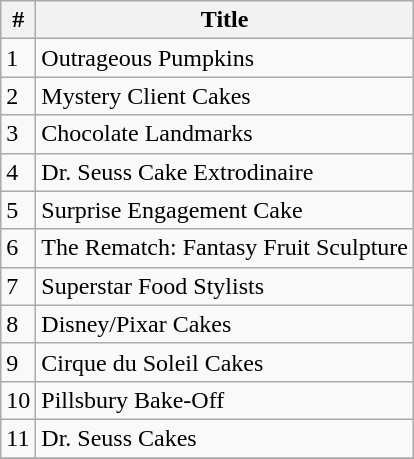<table class="wikitable">
<tr>
<th>#</th>
<th>Title</th>
</tr>
<tr>
<td>1</td>
<td>Outrageous Pumpkins</td>
</tr>
<tr>
<td>2</td>
<td>Mystery Client Cakes</td>
</tr>
<tr>
<td>3</td>
<td>Chocolate Landmarks</td>
</tr>
<tr>
<td>4</td>
<td>Dr. Seuss Cake Extrodinaire</td>
</tr>
<tr>
<td>5</td>
<td>Surprise Engagement Cake</td>
</tr>
<tr>
<td>6</td>
<td>The Rematch: Fantasy Fruit Sculpture</td>
</tr>
<tr>
<td>7</td>
<td>Superstar Food Stylists</td>
</tr>
<tr>
<td>8</td>
<td>Disney/Pixar Cakes</td>
</tr>
<tr>
<td>9</td>
<td>Cirque du Soleil Cakes</td>
</tr>
<tr>
<td>10</td>
<td>Pillsbury Bake-Off</td>
</tr>
<tr>
<td>11</td>
<td>Dr. Seuss Cakes</td>
</tr>
<tr>
</tr>
</table>
